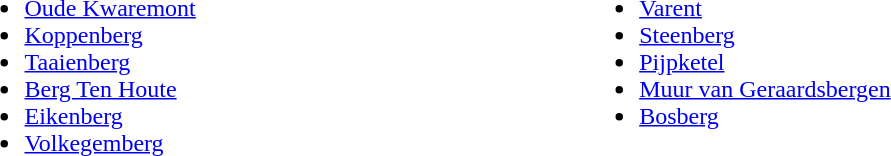<table width=65%>
<tr>
<td valign=top align=left width=33%><br><ul><li><a href='#'>Oude Kwaremont</a></li><li><a href='#'>Koppenberg</a></li><li><a href='#'>Taaienberg</a></li><li><a href='#'>Berg Ten Houte</a></li><li><a href='#'>Eikenberg</a></li><li><a href='#'>Volkegemberg</a></li></ul></td>
<td valign=top align=left width=33%><br><ul><li><a href='#'>Varent</a></li><li><a href='#'>Steenberg</a></li><li><a href='#'>Pijpketel</a></li><li><a href='#'>Muur van Geraardsbergen</a></li><li><a href='#'>Bosberg</a></li></ul></td>
</tr>
</table>
